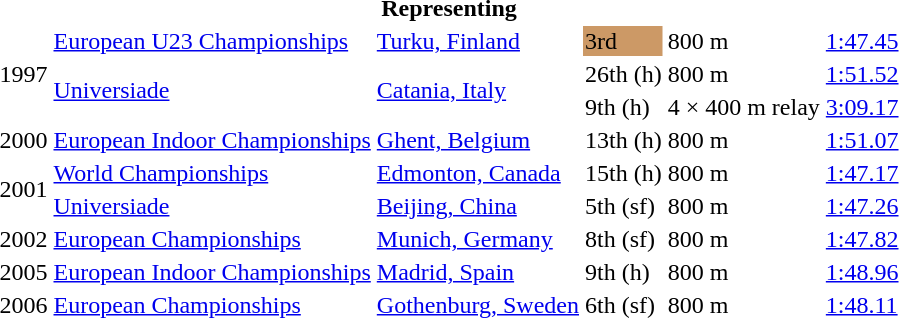<table>
<tr>
<th colspan="6">Representing </th>
</tr>
<tr>
<td rowspan=3>1997</td>
<td><a href='#'>European U23 Championships</a></td>
<td><a href='#'>Turku, Finland</a></td>
<td bgcolor=cc9966>3rd</td>
<td>800 m</td>
<td><a href='#'>1:47.45</a></td>
</tr>
<tr>
<td rowspan=2><a href='#'>Universiade</a></td>
<td rowspan=2><a href='#'>Catania, Italy</a></td>
<td>26th (h)</td>
<td>800 m</td>
<td><a href='#'>1:51.52</a></td>
</tr>
<tr>
<td>9th (h)</td>
<td>4 × 400 m relay</td>
<td><a href='#'>3:09.17</a></td>
</tr>
<tr>
<td>2000</td>
<td><a href='#'>European Indoor Championships</a></td>
<td><a href='#'>Ghent, Belgium</a></td>
<td>13th (h)</td>
<td>800 m</td>
<td><a href='#'>1:51.07</a></td>
</tr>
<tr>
<td rowspan=2>2001</td>
<td><a href='#'>World Championships</a></td>
<td><a href='#'>Edmonton, Canada</a></td>
<td>15th (h)</td>
<td>800 m</td>
<td><a href='#'>1:47.17</a></td>
</tr>
<tr>
<td><a href='#'>Universiade</a></td>
<td><a href='#'>Beijing, China</a></td>
<td>5th (sf)</td>
<td>800 m</td>
<td><a href='#'>1:47.26</a></td>
</tr>
<tr>
<td>2002</td>
<td><a href='#'>European Championships</a></td>
<td><a href='#'>Munich, Germany</a></td>
<td>8th (sf)</td>
<td>800 m</td>
<td><a href='#'>1:47.82</a></td>
</tr>
<tr>
<td>2005</td>
<td><a href='#'>European Indoor Championships</a></td>
<td><a href='#'>Madrid, Spain</a></td>
<td>9th (h)</td>
<td>800 m</td>
<td><a href='#'>1:48.96</a></td>
</tr>
<tr>
<td>2006</td>
<td><a href='#'>European Championships</a></td>
<td><a href='#'>Gothenburg, Sweden</a></td>
<td>6th (sf)</td>
<td>800 m</td>
<td><a href='#'>1:48.11</a></td>
</tr>
</table>
